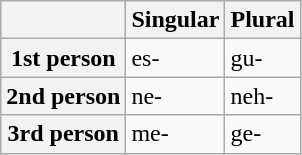<table border="1" class="wikitable">
<tr>
<th></th>
<th>Singular</th>
<th>Plural</th>
</tr>
<tr>
<th>1st person</th>
<td>es-</td>
<td>gu-</td>
</tr>
<tr>
<th>2nd person</th>
<td>ne-</td>
<td>neh-</td>
</tr>
<tr>
<th>3rd person</th>
<td>me-</td>
<td>ge-</td>
</tr>
</table>
